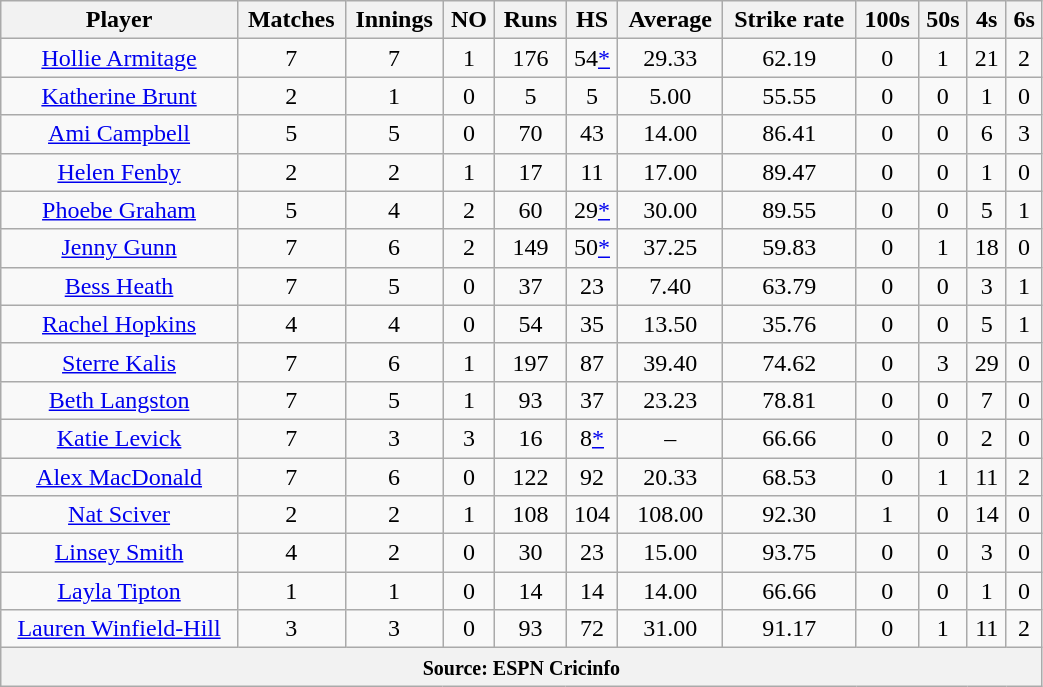<table class="wikitable" style="text-align:center; width:55%;">
<tr>
<th>Player</th>
<th>Matches</th>
<th>Innings</th>
<th>NO</th>
<th>Runs</th>
<th>HS</th>
<th>Average</th>
<th>Strike rate</th>
<th>100s</th>
<th>50s</th>
<th>4s</th>
<th>6s</th>
</tr>
<tr>
<td><a href='#'>Hollie Armitage</a></td>
<td>7</td>
<td>7</td>
<td>1</td>
<td>176</td>
<td>54<a href='#'>*</a></td>
<td>29.33</td>
<td>62.19</td>
<td>0</td>
<td>1</td>
<td>21</td>
<td>2</td>
</tr>
<tr>
<td><a href='#'>Katherine Brunt</a></td>
<td>2</td>
<td>1</td>
<td>0</td>
<td>5</td>
<td>5</td>
<td>5.00</td>
<td>55.55</td>
<td>0</td>
<td>0</td>
<td>1</td>
<td>0</td>
</tr>
<tr>
<td><a href='#'>Ami Campbell</a></td>
<td>5</td>
<td>5</td>
<td>0</td>
<td>70</td>
<td>43</td>
<td>14.00</td>
<td>86.41</td>
<td>0</td>
<td>0</td>
<td>6</td>
<td>3</td>
</tr>
<tr>
<td><a href='#'>Helen Fenby</a></td>
<td>2</td>
<td>2</td>
<td>1</td>
<td>17</td>
<td>11</td>
<td>17.00</td>
<td>89.47</td>
<td>0</td>
<td>0</td>
<td>1</td>
<td>0</td>
</tr>
<tr>
<td><a href='#'>Phoebe Graham</a></td>
<td>5</td>
<td>4</td>
<td>2</td>
<td>60</td>
<td>29<a href='#'>*</a></td>
<td>30.00</td>
<td>89.55</td>
<td>0</td>
<td>0</td>
<td>5</td>
<td>1</td>
</tr>
<tr>
<td><a href='#'>Jenny Gunn</a></td>
<td>7</td>
<td>6</td>
<td>2</td>
<td>149</td>
<td>50<a href='#'>*</a></td>
<td>37.25</td>
<td>59.83</td>
<td>0</td>
<td>1</td>
<td>18</td>
<td>0</td>
</tr>
<tr>
<td><a href='#'>Bess Heath</a></td>
<td>7</td>
<td>5</td>
<td>0</td>
<td>37</td>
<td>23</td>
<td>7.40</td>
<td>63.79</td>
<td>0</td>
<td>0</td>
<td>3</td>
<td>1</td>
</tr>
<tr>
<td><a href='#'>Rachel Hopkins</a></td>
<td>4</td>
<td>4</td>
<td>0</td>
<td>54</td>
<td>35</td>
<td>13.50</td>
<td>35.76</td>
<td>0</td>
<td>0</td>
<td>5</td>
<td>1</td>
</tr>
<tr>
<td><a href='#'>Sterre Kalis</a></td>
<td>7</td>
<td>6</td>
<td>1</td>
<td>197</td>
<td>87</td>
<td>39.40</td>
<td>74.62</td>
<td>0</td>
<td>3</td>
<td>29</td>
<td>0</td>
</tr>
<tr>
<td><a href='#'>Beth Langston</a></td>
<td>7</td>
<td>5</td>
<td>1</td>
<td>93</td>
<td>37</td>
<td>23.23</td>
<td>78.81</td>
<td>0</td>
<td>0</td>
<td>7</td>
<td>0</td>
</tr>
<tr>
<td><a href='#'>Katie Levick</a></td>
<td>7</td>
<td>3</td>
<td>3</td>
<td>16</td>
<td>8<a href='#'>*</a></td>
<td>–</td>
<td>66.66</td>
<td>0</td>
<td>0</td>
<td>2</td>
<td>0</td>
</tr>
<tr>
<td><a href='#'>Alex MacDonald</a></td>
<td>7</td>
<td>6</td>
<td>0</td>
<td>122</td>
<td>92</td>
<td>20.33</td>
<td>68.53</td>
<td>0</td>
<td>1</td>
<td>11</td>
<td>2</td>
</tr>
<tr>
<td><a href='#'>Nat Sciver</a></td>
<td>2</td>
<td>2</td>
<td>1</td>
<td>108</td>
<td>104</td>
<td>108.00</td>
<td>92.30</td>
<td>1</td>
<td>0</td>
<td>14</td>
<td>0</td>
</tr>
<tr>
<td><a href='#'>Linsey Smith</a></td>
<td>4</td>
<td>2</td>
<td>0</td>
<td>30</td>
<td>23</td>
<td>15.00</td>
<td>93.75</td>
<td>0</td>
<td>0</td>
<td>3</td>
<td>0</td>
</tr>
<tr>
<td><a href='#'>Layla Tipton</a></td>
<td>1</td>
<td>1</td>
<td>0</td>
<td>14</td>
<td>14</td>
<td>14.00</td>
<td>66.66</td>
<td>0</td>
<td>0</td>
<td>1</td>
<td>0</td>
</tr>
<tr>
<td><a href='#'>Lauren Winfield-Hill</a></td>
<td>3</td>
<td>3</td>
<td>0</td>
<td>93</td>
<td>72</td>
<td>31.00</td>
<td>91.17</td>
<td>0</td>
<td>1</td>
<td>11</td>
<td>2</td>
</tr>
<tr>
<th colspan="12"><small>Source: ESPN Cricinfo </small></th>
</tr>
</table>
